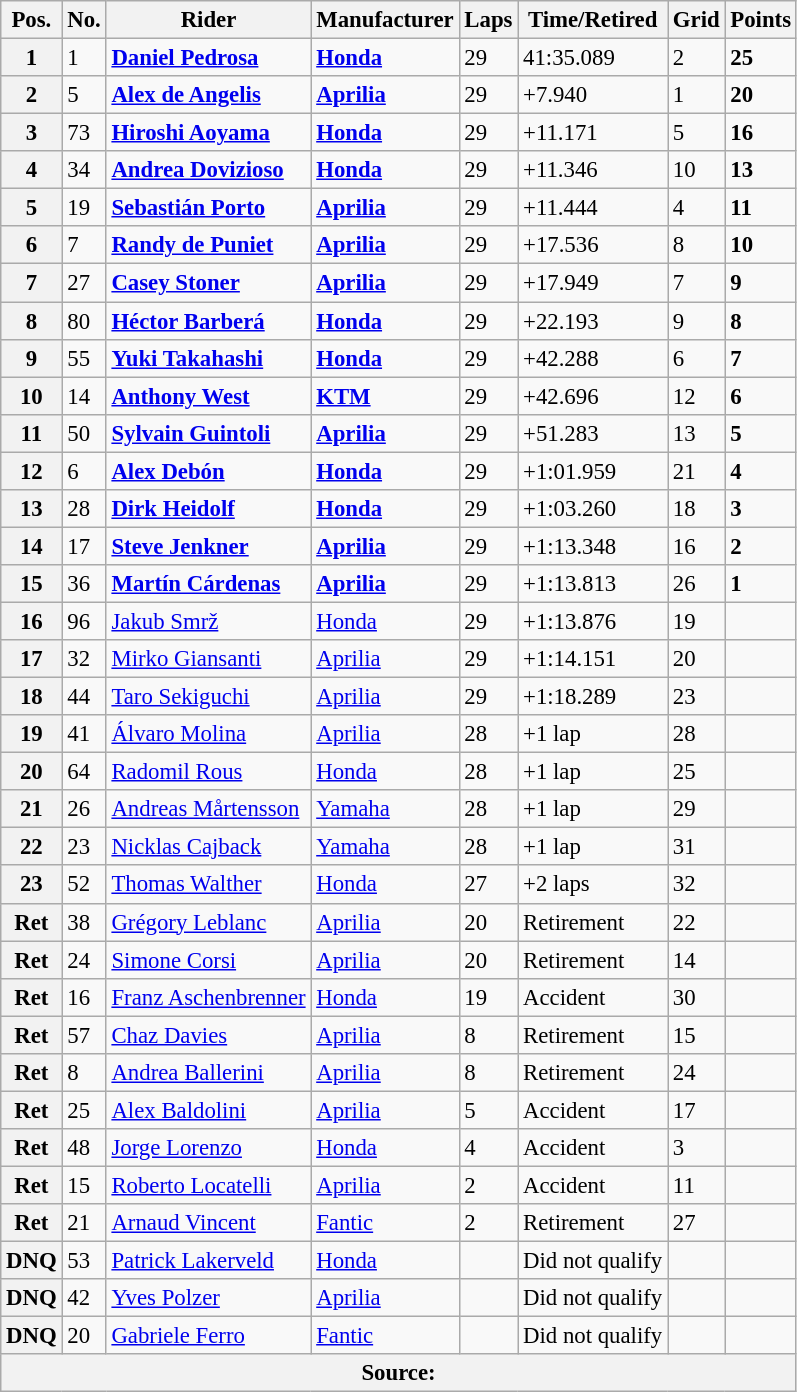<table class="wikitable" style="font-size: 95%;">
<tr>
<th>Pos.</th>
<th>No.</th>
<th>Rider</th>
<th>Manufacturer</th>
<th>Laps</th>
<th>Time/Retired</th>
<th>Grid</th>
<th>Points</th>
</tr>
<tr>
<th>1</th>
<td>1</td>
<td> <strong><a href='#'>Daniel Pedrosa</a></strong></td>
<td><strong><a href='#'>Honda</a></strong></td>
<td>29</td>
<td>41:35.089</td>
<td>2</td>
<td><strong>25</strong></td>
</tr>
<tr>
<th>2</th>
<td>5</td>
<td> <strong><a href='#'>Alex de Angelis</a></strong></td>
<td><strong><a href='#'>Aprilia</a></strong></td>
<td>29</td>
<td>+7.940</td>
<td>1</td>
<td><strong>20</strong></td>
</tr>
<tr>
<th>3</th>
<td>73</td>
<td> <strong><a href='#'>Hiroshi Aoyama</a></strong></td>
<td><strong><a href='#'>Honda</a></strong></td>
<td>29</td>
<td>+11.171</td>
<td>5</td>
<td><strong>16</strong></td>
</tr>
<tr>
<th>4</th>
<td>34</td>
<td> <strong><a href='#'>Andrea Dovizioso</a></strong></td>
<td><strong><a href='#'>Honda</a></strong></td>
<td>29</td>
<td>+11.346</td>
<td>10</td>
<td><strong>13</strong></td>
</tr>
<tr>
<th>5</th>
<td>19</td>
<td> <strong><a href='#'>Sebastián Porto</a></strong></td>
<td><strong><a href='#'>Aprilia</a></strong></td>
<td>29</td>
<td>+11.444</td>
<td>4</td>
<td><strong>11</strong></td>
</tr>
<tr>
<th>6</th>
<td>7</td>
<td> <strong><a href='#'>Randy de Puniet</a></strong></td>
<td><strong><a href='#'>Aprilia</a></strong></td>
<td>29</td>
<td>+17.536</td>
<td>8</td>
<td><strong>10</strong></td>
</tr>
<tr>
<th>7</th>
<td>27</td>
<td> <strong><a href='#'>Casey Stoner</a></strong></td>
<td><strong><a href='#'>Aprilia</a></strong></td>
<td>29</td>
<td>+17.949</td>
<td>7</td>
<td><strong>9</strong></td>
</tr>
<tr>
<th>8</th>
<td>80</td>
<td> <strong><a href='#'>Héctor Barberá</a></strong></td>
<td><strong><a href='#'>Honda</a></strong></td>
<td>29</td>
<td>+22.193</td>
<td>9</td>
<td><strong>8</strong></td>
</tr>
<tr>
<th>9</th>
<td>55</td>
<td> <strong><a href='#'>Yuki Takahashi</a></strong></td>
<td><strong><a href='#'>Honda</a></strong></td>
<td>29</td>
<td>+42.288</td>
<td>6</td>
<td><strong>7</strong></td>
</tr>
<tr>
<th>10</th>
<td>14</td>
<td> <strong><a href='#'>Anthony West</a></strong></td>
<td><strong><a href='#'>KTM</a></strong></td>
<td>29</td>
<td>+42.696</td>
<td>12</td>
<td><strong>6</strong></td>
</tr>
<tr>
<th>11</th>
<td>50</td>
<td> <strong><a href='#'>Sylvain Guintoli</a></strong></td>
<td><strong><a href='#'>Aprilia</a></strong></td>
<td>29</td>
<td>+51.283</td>
<td>13</td>
<td><strong>5</strong></td>
</tr>
<tr>
<th>12</th>
<td>6</td>
<td> <strong><a href='#'>Alex Debón</a></strong></td>
<td><strong><a href='#'>Honda</a></strong></td>
<td>29</td>
<td>+1:01.959</td>
<td>21</td>
<td><strong>4</strong></td>
</tr>
<tr>
<th>13</th>
<td>28</td>
<td> <strong><a href='#'>Dirk Heidolf</a></strong></td>
<td><strong><a href='#'>Honda</a></strong></td>
<td>29</td>
<td>+1:03.260</td>
<td>18</td>
<td><strong>3</strong></td>
</tr>
<tr>
<th>14</th>
<td>17</td>
<td> <strong><a href='#'>Steve Jenkner</a></strong></td>
<td><strong><a href='#'>Aprilia</a></strong></td>
<td>29</td>
<td>+1:13.348</td>
<td>16</td>
<td><strong>2</strong></td>
</tr>
<tr>
<th>15</th>
<td>36</td>
<td> <strong><a href='#'>Martín Cárdenas</a></strong></td>
<td><strong><a href='#'>Aprilia</a></strong></td>
<td>29</td>
<td>+1:13.813</td>
<td>26</td>
<td><strong>1</strong></td>
</tr>
<tr>
<th>16</th>
<td>96</td>
<td> <a href='#'>Jakub Smrž</a></td>
<td><a href='#'>Honda</a></td>
<td>29</td>
<td>+1:13.876</td>
<td>19</td>
<td></td>
</tr>
<tr>
<th>17</th>
<td>32</td>
<td> <a href='#'>Mirko Giansanti</a></td>
<td><a href='#'>Aprilia</a></td>
<td>29</td>
<td>+1:14.151</td>
<td>20</td>
<td></td>
</tr>
<tr>
<th>18</th>
<td>44</td>
<td> <a href='#'>Taro Sekiguchi</a></td>
<td><a href='#'>Aprilia</a></td>
<td>29</td>
<td>+1:18.289</td>
<td>23</td>
<td></td>
</tr>
<tr>
<th>19</th>
<td>41</td>
<td> <a href='#'>Álvaro Molina</a></td>
<td><a href='#'>Aprilia</a></td>
<td>28</td>
<td>+1 lap</td>
<td>28</td>
<td></td>
</tr>
<tr>
<th>20</th>
<td>64</td>
<td> <a href='#'>Radomil Rous</a></td>
<td><a href='#'>Honda</a></td>
<td>28</td>
<td>+1 lap</td>
<td>25</td>
<td></td>
</tr>
<tr>
<th>21</th>
<td>26</td>
<td> <a href='#'>Andreas Mårtensson</a></td>
<td><a href='#'>Yamaha</a></td>
<td>28</td>
<td>+1 lap</td>
<td>29</td>
<td></td>
</tr>
<tr>
<th>22</th>
<td>23</td>
<td> <a href='#'>Nicklas Cajback</a></td>
<td><a href='#'>Yamaha</a></td>
<td>28</td>
<td>+1 lap</td>
<td>31</td>
<td></td>
</tr>
<tr>
<th>23</th>
<td>52</td>
<td> <a href='#'>Thomas Walther</a></td>
<td><a href='#'>Honda</a></td>
<td>27</td>
<td>+2 laps</td>
<td>32</td>
<td></td>
</tr>
<tr>
<th>Ret</th>
<td>38</td>
<td> <a href='#'>Grégory Leblanc</a></td>
<td><a href='#'>Aprilia</a></td>
<td>20</td>
<td>Retirement</td>
<td>22</td>
<td></td>
</tr>
<tr>
<th>Ret</th>
<td>24</td>
<td> <a href='#'>Simone Corsi</a></td>
<td><a href='#'>Aprilia</a></td>
<td>20</td>
<td>Retirement</td>
<td>14</td>
<td></td>
</tr>
<tr>
<th>Ret</th>
<td>16</td>
<td> <a href='#'>Franz Aschenbrenner</a></td>
<td><a href='#'>Honda</a></td>
<td>19</td>
<td>Accident</td>
<td>30</td>
<td></td>
</tr>
<tr>
<th>Ret</th>
<td>57</td>
<td> <a href='#'>Chaz Davies</a></td>
<td><a href='#'>Aprilia</a></td>
<td>8</td>
<td>Retirement</td>
<td>15</td>
<td></td>
</tr>
<tr>
<th>Ret</th>
<td>8</td>
<td> <a href='#'>Andrea Ballerini</a></td>
<td><a href='#'>Aprilia</a></td>
<td>8</td>
<td>Retirement</td>
<td>24</td>
<td></td>
</tr>
<tr>
<th>Ret</th>
<td>25</td>
<td> <a href='#'>Alex Baldolini</a></td>
<td><a href='#'>Aprilia</a></td>
<td>5</td>
<td>Accident</td>
<td>17</td>
<td></td>
</tr>
<tr>
<th>Ret</th>
<td>48</td>
<td> <a href='#'>Jorge Lorenzo</a></td>
<td><a href='#'>Honda</a></td>
<td>4</td>
<td>Accident</td>
<td>3</td>
<td></td>
</tr>
<tr>
<th>Ret</th>
<td>15</td>
<td> <a href='#'>Roberto Locatelli</a></td>
<td><a href='#'>Aprilia</a></td>
<td>2</td>
<td>Accident</td>
<td>11</td>
<td></td>
</tr>
<tr>
<th>Ret</th>
<td>21</td>
<td> <a href='#'>Arnaud Vincent</a></td>
<td><a href='#'>Fantic</a></td>
<td>2</td>
<td>Retirement</td>
<td>27</td>
<td></td>
</tr>
<tr>
<th>DNQ</th>
<td>53</td>
<td> <a href='#'>Patrick Lakerveld</a></td>
<td><a href='#'>Honda</a></td>
<td></td>
<td>Did not qualify</td>
<td></td>
<td></td>
</tr>
<tr>
<th>DNQ</th>
<td>42</td>
<td> <a href='#'>Yves Polzer</a></td>
<td><a href='#'>Aprilia</a></td>
<td></td>
<td>Did not qualify</td>
<td></td>
<td></td>
</tr>
<tr>
<th>DNQ</th>
<td>20</td>
<td> <a href='#'>Gabriele Ferro</a></td>
<td><a href='#'>Fantic</a></td>
<td></td>
<td>Did not qualify</td>
<td></td>
<td></td>
</tr>
<tr>
<th colspan=8>Source: </th>
</tr>
</table>
